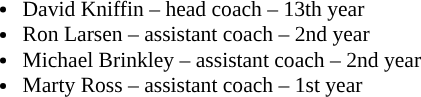<table class="toccolours" style="border-collapse:collapse; font-size:90%;">
<tr>
<td colspan="7"></td>
</tr>
<tr>
<td><br><ul><li>David Kniffin – head coach – 13th year</li><li>Ron Larsen – assistant coach – 2nd year</li><li>Michael Brinkley – assistant coach – 2nd year</li><li>Marty Ross – assistant coach – 1st year</li></ul></td>
</tr>
</table>
